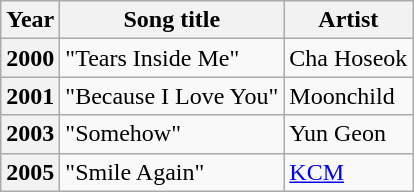<table class="wikitable plainrowheaders sortable">
<tr>
<th>Year</th>
<th>Song title</th>
<th>Artist</th>
</tr>
<tr>
<th scope="row">2000</th>
<td>"Tears Inside Me"</td>
<td>Cha Hoseok</td>
</tr>
<tr>
<th scope="row">2001</th>
<td>"Because I Love You"</td>
<td>Moonchild</td>
</tr>
<tr>
<th scope="row">2003</th>
<td>"Somehow"</td>
<td>Yun Geon</td>
</tr>
<tr>
<th scope="row">2005</th>
<td>"Smile Again"</td>
<td><a href='#'>KCM</a></td>
</tr>
</table>
